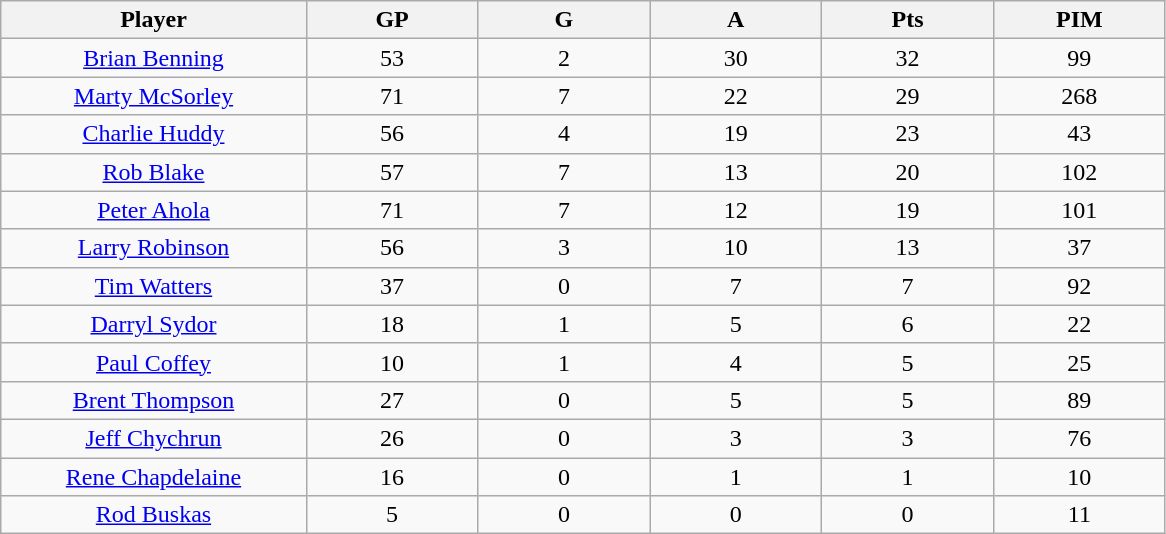<table class="wikitable sortable">
<tr>
<th bgcolor="#DDDDFF" width="16%">Player</th>
<th bgcolor="#DDDDFF" width="9%">GP</th>
<th bgcolor="#DDDDFF" width="9%">G</th>
<th bgcolor="#DDDDFF" width="9%">A</th>
<th bgcolor="#DDDDFF" width="9%">Pts</th>
<th bgcolor="#DDDDFF" width="9%">PIM</th>
</tr>
<tr align="center">
<td><a href='#'>Brian Benning</a></td>
<td>53</td>
<td>2</td>
<td>30</td>
<td>32</td>
<td>99</td>
</tr>
<tr align="center">
<td><a href='#'>Marty McSorley</a></td>
<td>71</td>
<td>7</td>
<td>22</td>
<td>29</td>
<td>268</td>
</tr>
<tr align="center">
<td><a href='#'>Charlie Huddy</a></td>
<td>56</td>
<td>4</td>
<td>19</td>
<td>23</td>
<td>43</td>
</tr>
<tr align="center">
<td><a href='#'>Rob Blake</a></td>
<td>57</td>
<td>7</td>
<td>13</td>
<td>20</td>
<td>102</td>
</tr>
<tr align="center">
<td><a href='#'>Peter Ahola</a></td>
<td>71</td>
<td>7</td>
<td>12</td>
<td>19</td>
<td>101</td>
</tr>
<tr align="center">
<td><a href='#'>Larry Robinson</a></td>
<td>56</td>
<td>3</td>
<td>10</td>
<td>13</td>
<td>37</td>
</tr>
<tr align="center">
<td><a href='#'>Tim Watters</a></td>
<td>37</td>
<td>0</td>
<td>7</td>
<td>7</td>
<td>92</td>
</tr>
<tr align="center">
<td><a href='#'>Darryl Sydor</a></td>
<td>18</td>
<td>1</td>
<td>5</td>
<td>6</td>
<td>22</td>
</tr>
<tr align="center">
<td><a href='#'>Paul Coffey</a></td>
<td>10</td>
<td>1</td>
<td>4</td>
<td>5</td>
<td>25</td>
</tr>
<tr align="center">
<td><a href='#'>Brent Thompson</a></td>
<td>27</td>
<td>0</td>
<td>5</td>
<td>5</td>
<td>89</td>
</tr>
<tr align="center">
<td><a href='#'>Jeff Chychrun</a></td>
<td>26</td>
<td>0</td>
<td>3</td>
<td>3</td>
<td>76</td>
</tr>
<tr align="center">
<td><a href='#'>Rene Chapdelaine</a></td>
<td>16</td>
<td>0</td>
<td>1</td>
<td>1</td>
<td>10</td>
</tr>
<tr align="center">
<td><a href='#'>Rod Buskas</a></td>
<td>5</td>
<td>0</td>
<td>0</td>
<td>0</td>
<td>11</td>
</tr>
</table>
